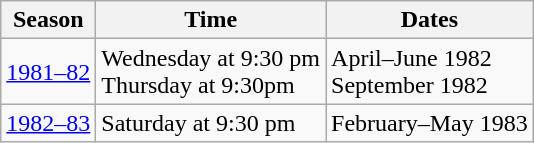<table class="wikitable">
<tr>
<th>Season</th>
<th>Time</th>
<th>Dates</th>
</tr>
<tr>
<td><a href='#'>1981–82</a></td>
<td>Wednesday at 9:30 pm<br>Thursday at 9:30pm</td>
<td>April–June 1982<br>September 1982</td>
</tr>
<tr>
<td><a href='#'>1982–83</a></td>
<td>Saturday at 9:30 pm</td>
<td>February–May 1983</td>
</tr>
</table>
